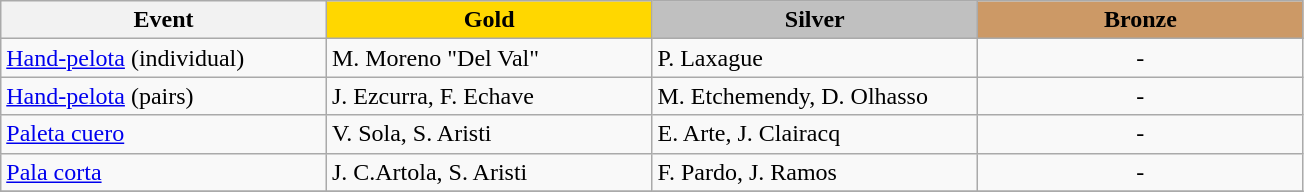<table class="wikitable" style="max-width: 23cm; width: 100%">
<tr>
<th scope="col">Event</th>
<th scope="col" style="background-color:gold; width:25%">Gold</th>
<th scope="col" style="background-color:silver; width:25%; width:25%">Silver</th>
<th scope="col" style="background-color:#cc9966; width:25%">Bronze</th>
</tr>
<tr>
<td><a href='#'>Hand-pelota</a> (individual)</td>
<td> M. Moreno "Del Val"</td>
<td> P. Laxague</td>
<td align=center>-</td>
</tr>
<tr>
<td><a href='#'>Hand-pelota</a> (pairs)</td>
<td> J. Ezcurra, F. Echave</td>
<td> M. Etchemendy, D. Olhasso</td>
<td align=center>-</td>
</tr>
<tr>
<td><a href='#'>Paleta cuero</a></td>
<td> V. Sola, S. Aristi</td>
<td> E. Arte, J. Clairacq</td>
<td align=center>-</td>
</tr>
<tr>
<td><a href='#'>Pala corta</a></td>
<td> J. C.Artola, S. Aristi</td>
<td> F. Pardo, J. Ramos</td>
<td align=center>-</td>
</tr>
<tr>
</tr>
</table>
